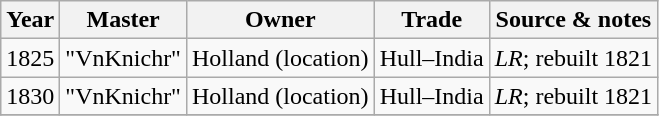<table class="sortable wikitable">
<tr>
<th>Year</th>
<th>Master</th>
<th>Owner</th>
<th>Trade</th>
<th>Source & notes</th>
</tr>
<tr>
<td>1825</td>
<td>"VnKnichr"</td>
<td>Holland (location)</td>
<td>Hull–India</td>
<td><em>LR</em>; rebuilt 1821</td>
</tr>
<tr>
<td>1830</td>
<td>"VnKnichr"</td>
<td>Holland (location)</td>
<td>Hull–India</td>
<td><em>LR</em>; rebuilt 1821</td>
</tr>
<tr>
</tr>
</table>
